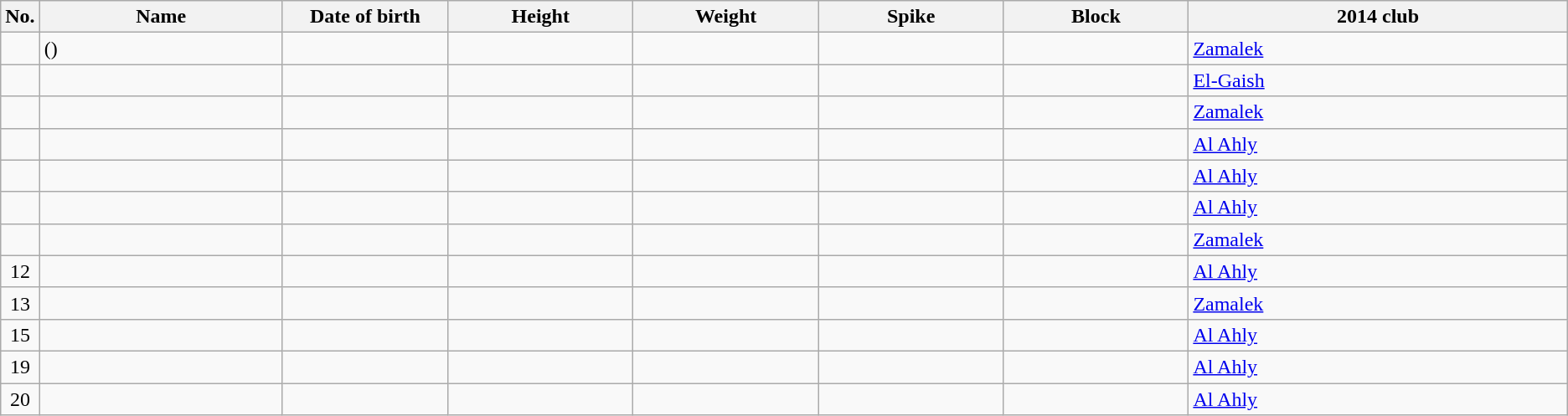<table class="wikitable sortable" style="font-size:100%; text-align:center;">
<tr>
<th>No.</th>
<th style="width:12em">Name</th>
<th style="width:8em">Date of birth</th>
<th style="width:9em">Height</th>
<th style="width:9em">Weight</th>
<th style="width:9em">Spike</th>
<th style="width:9em">Block</th>
<th style="width:19em">2014 club</th>
</tr>
<tr>
<td></td>
<td align=left> ()</td>
<td align=right></td>
<td></td>
<td></td>
<td></td>
<td></td>
<td align=left> <a href='#'>Zamalek</a></td>
</tr>
<tr>
<td></td>
<td align=left></td>
<td align=right></td>
<td></td>
<td></td>
<td></td>
<td></td>
<td align=left> <a href='#'>El-Gaish</a></td>
</tr>
<tr>
<td></td>
<td align=left></td>
<td align=right></td>
<td></td>
<td></td>
<td></td>
<td></td>
<td align=left> <a href='#'>Zamalek</a></td>
</tr>
<tr>
<td></td>
<td align=left></td>
<td align=right></td>
<td></td>
<td></td>
<td></td>
<td></td>
<td align=left> <a href='#'>Al Ahly</a></td>
</tr>
<tr>
<td></td>
<td align=left></td>
<td align=right></td>
<td></td>
<td></td>
<td></td>
<td></td>
<td align=left> <a href='#'>Al Ahly</a></td>
</tr>
<tr>
<td></td>
<td align=left></td>
<td align=right></td>
<td></td>
<td></td>
<td></td>
<td></td>
<td align=left> <a href='#'>Al Ahly</a></td>
</tr>
<tr>
<td></td>
<td align=left></td>
<td align=right></td>
<td></td>
<td></td>
<td></td>
<td></td>
<td align=left> <a href='#'>Zamalek</a></td>
</tr>
<tr>
<td>12</td>
<td align=left></td>
<td align=right></td>
<td></td>
<td></td>
<td></td>
<td></td>
<td align=left> <a href='#'>Al Ahly</a></td>
</tr>
<tr>
<td>13</td>
<td align=left></td>
<td align=right></td>
<td></td>
<td></td>
<td></td>
<td></td>
<td align=left> <a href='#'>Zamalek</a></td>
</tr>
<tr>
<td>15</td>
<td align=left></td>
<td align=right></td>
<td></td>
<td></td>
<td></td>
<td></td>
<td align=left> <a href='#'>Al Ahly</a></td>
</tr>
<tr>
<td>19</td>
<td align=left></td>
<td align=right></td>
<td></td>
<td></td>
<td></td>
<td></td>
<td align=left> <a href='#'>Al Ahly</a></td>
</tr>
<tr>
<td>20</td>
<td align=left></td>
<td align=right></td>
<td></td>
<td></td>
<td></td>
<td></td>
<td align=left> <a href='#'>Al Ahly</a></td>
</tr>
</table>
